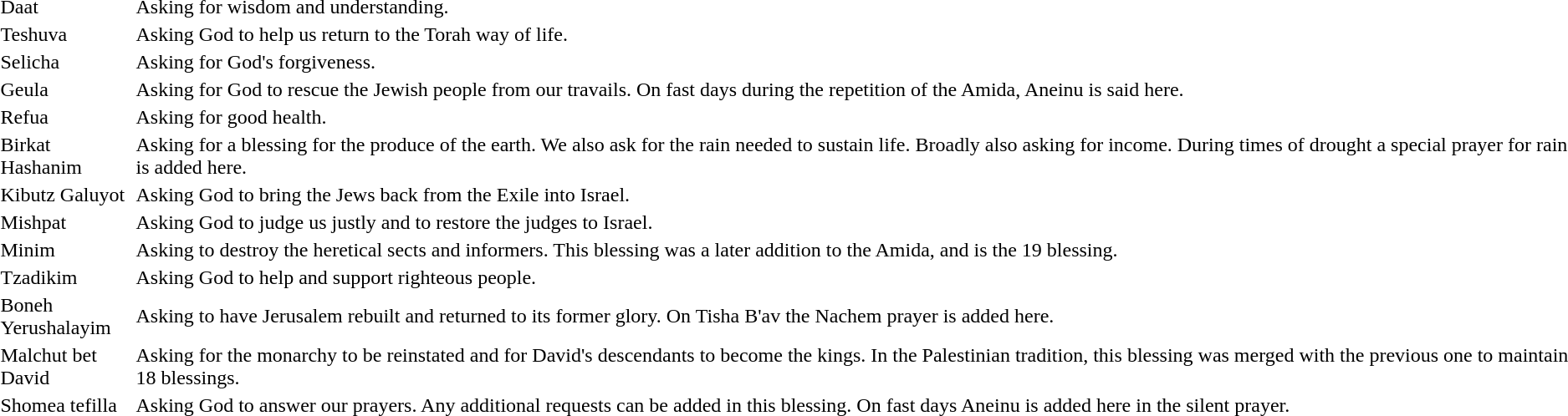<table>
<tr>
<td width="100px">Daat</td>
<td style="direction:rtl"></td>
<td>Asking for wisdom and understanding.</td>
</tr>
<tr>
<td width="100px">Teshuva</td>
<td style="direction:rtl"></td>
<td>Asking God to help us return to the Torah way of life.</td>
</tr>
<tr>
<td width="100px">Selicha</td>
<td style="direction:rtl"></td>
<td>Asking for God's forgiveness.</td>
</tr>
<tr>
<td width="100px">Geula</td>
<td style="direction:rtl"></td>
<td>Asking for God to rescue the Jewish people from our travails. On fast days during the repetition of the Amida, Aneinu is said here.</td>
</tr>
<tr>
<td width="100px">Refua</td>
<td style="direction:rtl"></td>
<td>Asking for good health.</td>
</tr>
<tr>
<td width="100px">Birkat Hashanim</td>
<td style="direction:rtl"></td>
<td>Asking for a blessing for the produce of the earth. We also ask for the rain needed to sustain life. Broadly also asking for income. During times of drought a special prayer for rain is added here.</td>
</tr>
<tr>
<td width="100px">Kibutz Galuyot</td>
<td style="direction:rtl"></td>
<td>Asking God to bring the Jews back from the Exile into Israel.</td>
</tr>
<tr>
<td width="100px">Mishpat</td>
<td style="direction:rtl"></td>
<td>Asking God to judge us justly and to restore the judges to Israel.</td>
</tr>
<tr>
<td width="100px">Minim</td>
<td style="direction:rtl"></td>
<td>Asking to destroy the heretical sects and informers. This blessing was a later addition to the Amida, and is the 19 blessing.</td>
</tr>
<tr>
<td width="100px">Tzadikim</td>
<td style="direction:rtl"></td>
<td>Asking God to help and support righteous people.</td>
</tr>
<tr>
<td width="100px">Boneh Yerushalayim</td>
<td style="direction:rtl"></td>
<td>Asking to have Jerusalem rebuilt and returned to its former glory. On Tisha B'av the Nachem prayer is added here.</td>
</tr>
<tr>
<td width="100px">Malchut bet David</td>
<td style="direction:rtl"></td>
<td>Asking for the monarchy to be reinstated and for David's descendants to become the kings. In the Palestinian tradition, this blessing was merged with the previous one to maintain 18 blessings.</td>
</tr>
<tr>
<td width="100px">Shomea tefilla</td>
<td style="direction:rtl"></td>
<td>Asking God to answer our prayers. Any additional requests can be added in this blessing. On fast days Aneinu is added here in the silent prayer.</td>
</tr>
</table>
